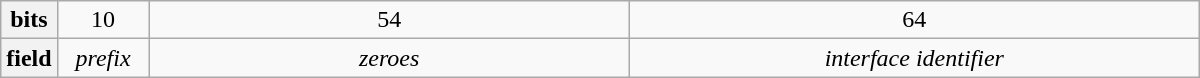<table class="wikitable" style="width: 800px">
<tr>
<th style="width:0;">bits</th>
<td style="text-align: center; width: 7.8%;">10</td>
<td style="text-align: center; width: 42.2%;">54</td>
<td style="text-align: center; width: 50%;">64</td>
</tr>
<tr>
<th style="width:0;">field</th>
<td style="text-align: center;"><em>prefix</em></td>
<td style="text-align: center;"><em>zeroes</em></td>
<td style="text-align: center;"><em>interface identifier</em></td>
</tr>
</table>
